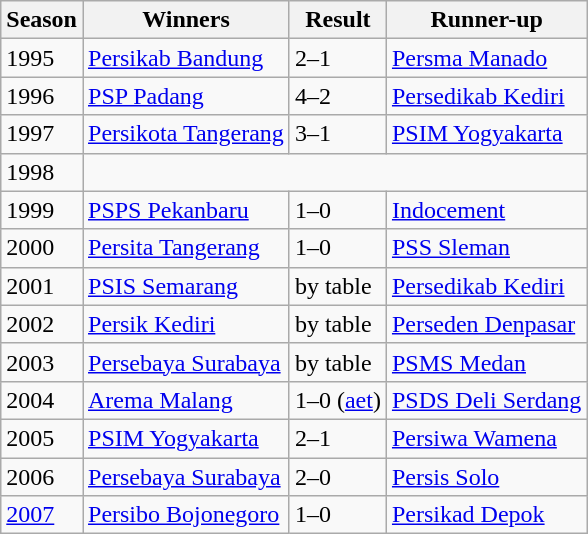<table class="wikitable">
<tr>
<th>Season</th>
<th>Winners</th>
<th>Result</th>
<th>Runner-up</th>
</tr>
<tr>
<td>1995</td>
<td><a href='#'>Persikab Bandung</a></td>
<td>2–1</td>
<td><a href='#'>Persma Manado</a></td>
</tr>
<tr>
<td>1996</td>
<td><a href='#'>PSP Padang</a></td>
<td>4–2</td>
<td><a href='#'>Persedikab Kediri</a></td>
</tr>
<tr>
<td>1997</td>
<td><a href='#'>Persikota Tangerang</a></td>
<td>3–1</td>
<td><a href='#'>PSIM Yogyakarta</a></td>
</tr>
<tr>
<td>1998</td>
<td colspan="3"></td>
</tr>
<tr>
<td>1999</td>
<td><a href='#'>PSPS Pekanbaru</a></td>
<td>1–0</td>
<td><a href='#'>Indocement</a></td>
</tr>
<tr>
<td>2000</td>
<td><a href='#'>Persita Tangerang</a></td>
<td>1–0</td>
<td><a href='#'>PSS Sleman</a></td>
</tr>
<tr>
<td>2001</td>
<td><a href='#'>PSIS Semarang</a></td>
<td>by table</td>
<td><a href='#'>Persedikab Kediri</a></td>
</tr>
<tr>
<td>2002</td>
<td><a href='#'>Persik Kediri</a></td>
<td>by table</td>
<td><a href='#'>Perseden Denpasar</a></td>
</tr>
<tr>
<td>2003</td>
<td><a href='#'>Persebaya Surabaya</a></td>
<td>by table</td>
<td><a href='#'>PSMS Medan</a></td>
</tr>
<tr>
<td>2004</td>
<td><a href='#'>Arema Malang</a></td>
<td>1–0 (<a href='#'>aet</a>)</td>
<td><a href='#'>PSDS Deli Serdang</a></td>
</tr>
<tr>
<td>2005</td>
<td><a href='#'>PSIM Yogyakarta</a></td>
<td>2–1</td>
<td><a href='#'>Persiwa Wamena</a></td>
</tr>
<tr>
<td>2006</td>
<td><a href='#'>Persebaya Surabaya</a></td>
<td>2–0</td>
<td><a href='#'>Persis Solo</a></td>
</tr>
<tr>
<td><a href='#'>2007</a></td>
<td><a href='#'>Persibo Bojonegoro</a></td>
<td>1–0</td>
<td><a href='#'>Persikad Depok</a></td>
</tr>
</table>
